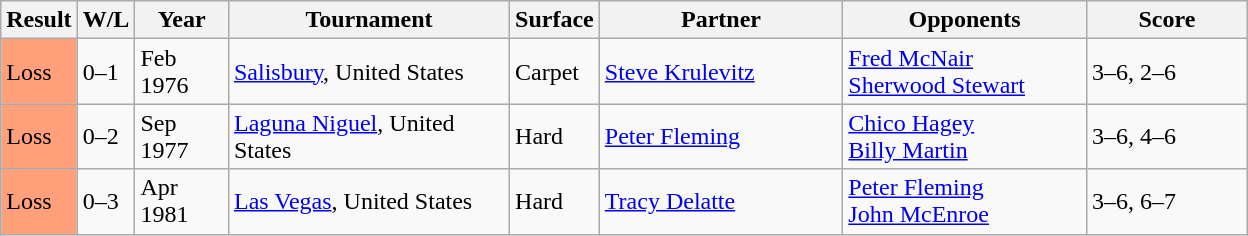<table class="sortable wikitable">
<tr>
<th>Result</th>
<th class="unsortable">W/L</th>
<th style="width:55px">Year</th>
<th style="width:180px">Tournament</th>
<th style="width:50px">Surface</th>
<th style="width:155px">Partner</th>
<th style="width:155px">Opponents</th>
<th style="width:100px" class="unsortable">Score</th>
</tr>
<tr>
<td style="background:#ffa07a;">Loss</td>
<td>0–1</td>
<td>Feb 1976</td>
<td><a href='#'>Salisbury</a>, United States</td>
<td>Carpet</td>
<td> <a href='#'>Steve Krulevitz</a></td>
<td> <a href='#'>Fred McNair</a><br> <a href='#'>Sherwood Stewart</a></td>
<td>3–6, 2–6</td>
</tr>
<tr>
<td style="background:#ffa07a;">Loss</td>
<td>0–2</td>
<td>Sep 1977</td>
<td><a href='#'>Laguna Niguel</a>, United States</td>
<td>Hard</td>
<td> <a href='#'>Peter Fleming</a></td>
<td> <a href='#'>Chico Hagey</a><br> <a href='#'>Billy Martin</a></td>
<td>3–6, 4–6</td>
</tr>
<tr>
<td style="background:#ffa07a;">Loss</td>
<td>0–3</td>
<td>Apr 1981</td>
<td><a href='#'>Las Vegas</a>, United States</td>
<td>Hard</td>
<td> <a href='#'>Tracy Delatte</a></td>
<td> <a href='#'>Peter Fleming</a><br> <a href='#'>John McEnroe</a></td>
<td>3–6, 6–7</td>
</tr>
</table>
